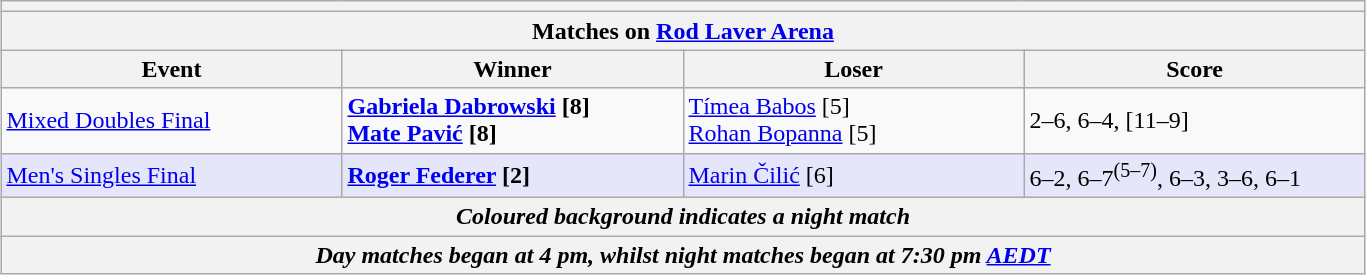<table class="wikitable collapsible uncollapsed" style="margin:1em auto;">
<tr>
<th colspan=4></th>
</tr>
<tr>
<th colspan=4><strong>Matches on <a href='#'>Rod Laver Arena</a></strong></th>
</tr>
<tr>
<th style="width:220px;">Event</th>
<th style="width:220px;">Winner</th>
<th style="width:220px;">Loser</th>
<th style="width:220px;">Score</th>
</tr>
<tr>
<td><a href='#'>Mixed Doubles Final</a></td>
<td> <strong><a href='#'>Gabriela Dabrowski</a> [8]</strong><br><strong> <a href='#'>Mate Pavić</a> [8]</strong></td>
<td> <a href='#'>Tímea Babos</a> [5] <br>  <a href='#'>Rohan Bopanna</a> [5] <br></td>
<td>2–6, 6–4, [11–9]</td>
</tr>
<tr bgcolor=lavender>
<td><a href='#'>Men's Singles Final</a></td>
<td> <strong><a href='#'>Roger Federer</a> [2]</strong></td>
<td> <a href='#'>Marin Čilić</a> [6]</td>
<td>6–2, 6–7<sup>(5–7)</sup>, 6–3, 3–6, 6–1</td>
</tr>
<tr>
<th colspan=4><em>Coloured background indicates a night match</em></th>
</tr>
<tr>
<th colspan=4><em>Day matches began at 4 pm, whilst night matches began at 7:30 pm <a href='#'>AEDT</a></em></th>
</tr>
</table>
